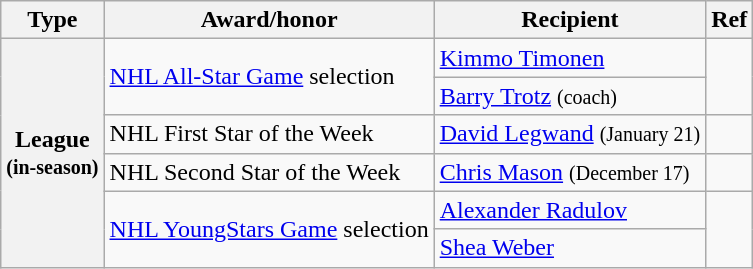<table class="wikitable">
<tr>
<th scope="col">Type</th>
<th scope="col">Award/honor</th>
<th scope="col">Recipient</th>
<th scope="col">Ref</th>
</tr>
<tr>
<th scope="row" rowspan="6">League<br><small>(in-season)</small></th>
<td rowspan="2"><a href='#'>NHL All-Star Game</a> selection</td>
<td><a href='#'>Kimmo Timonen</a></td>
<td rowspan="2"></td>
</tr>
<tr>
<td><a href='#'>Barry Trotz</a> <small>(coach)</small></td>
</tr>
<tr>
<td>NHL First Star of the Week</td>
<td><a href='#'>David Legwand</a> <small>(January 21)</small></td>
<td></td>
</tr>
<tr>
<td>NHL Second Star of the Week</td>
<td><a href='#'>Chris Mason</a> <small>(December 17)</small></td>
<td></td>
</tr>
<tr>
<td rowspan="2"><a href='#'>NHL YoungStars Game</a> selection</td>
<td><a href='#'>Alexander Radulov</a></td>
<td rowspan="2"></td>
</tr>
<tr>
<td><a href='#'>Shea Weber</a></td>
</tr>
</table>
